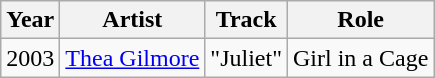<table class="wikitable">
<tr>
<th>Year</th>
<th>Artist</th>
<th>Track</th>
<th>Role</th>
</tr>
<tr>
<td>2003</td>
<td><a href='#'>Thea Gilmore</a></td>
<td>"Juliet"</td>
<td>Girl in a Cage</td>
</tr>
</table>
